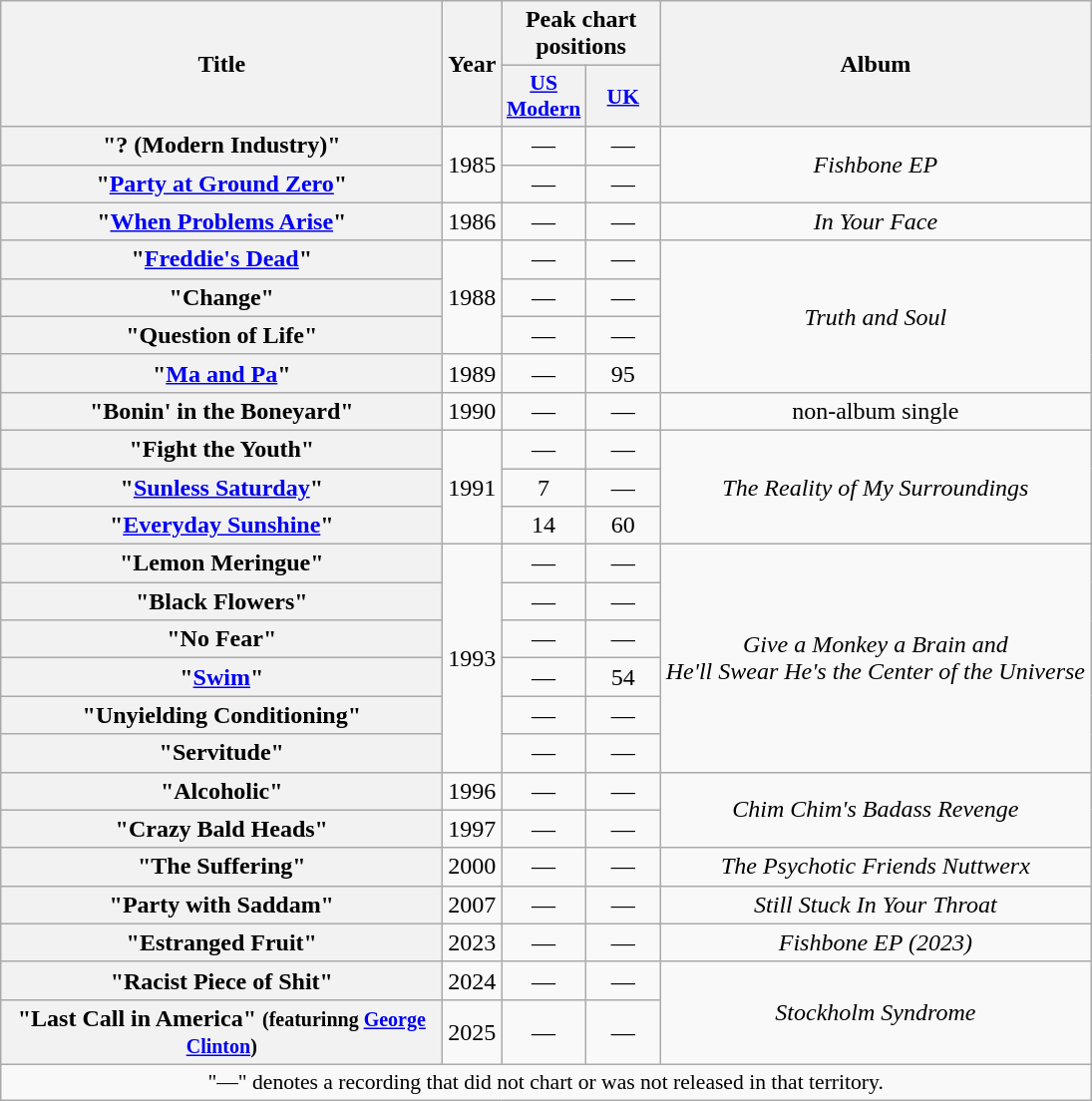<table class="wikitable plainrowheaders" style="text-align:center;">
<tr>
<th scope="col" rowspan="2" style="width:18em;">Title</th>
<th scope="col" rowspan="2">Year</th>
<th colspan="2">Peak chart positions</th>
<th scope="col" rowspan="2">Album</th>
</tr>
<tr>
<th scope="col" style="width:3em;font-size:90%;"><a href='#'>US<br>Modern</a><br></th>
<th scope="col" style="width:3em;font-size:90%;"><a href='#'>UK</a><br></th>
</tr>
<tr>
<th scope="row">"? (Modern Industry)"</th>
<td rowspan="2">1985</td>
<td>—</td>
<td>—</td>
<td rowspan="2"><em>Fishbone EP</em></td>
</tr>
<tr>
<th scope="row">"<a href='#'>Party at Ground Zero</a>"</th>
<td>—</td>
<td>—</td>
</tr>
<tr>
<th scope="row">"<a href='#'>When Problems Arise</a>"</th>
<td>1986</td>
<td>—</td>
<td>—</td>
<td><em>In Your Face</em></td>
</tr>
<tr>
<th scope="row">"<a href='#'>Freddie's Dead</a>"</th>
<td rowspan="3">1988</td>
<td>—</td>
<td>—</td>
<td rowspan="4"><em>Truth and Soul</em></td>
</tr>
<tr>
<th scope="row">"Change"</th>
<td>—</td>
<td>—</td>
</tr>
<tr>
<th scope="row">"Question of Life"</th>
<td>—</td>
<td>—</td>
</tr>
<tr>
<th scope="row">"<a href='#'>Ma and Pa</a>"</th>
<td>1989</td>
<td>—</td>
<td>95</td>
</tr>
<tr>
<th scope="row">"Bonin' in the Boneyard"</th>
<td>1990</td>
<td>—</td>
<td>—</td>
<td>non-album single</td>
</tr>
<tr>
<th scope="row">"Fight the Youth"</th>
<td rowspan="3">1991</td>
<td>—</td>
<td>—</td>
<td rowspan="3"><em>The Reality of My Surroundings</em></td>
</tr>
<tr>
<th scope="row">"<a href='#'>Sunless Saturday</a>"</th>
<td>7</td>
<td>—</td>
</tr>
<tr>
<th scope="row">"<a href='#'>Everyday Sunshine</a>"</th>
<td>14</td>
<td>60</td>
</tr>
<tr>
<th scope="row">"Lemon Meringue"</th>
<td rowspan="6">1993</td>
<td>—</td>
<td>—</td>
<td rowspan="6"><em>Give a Monkey a Brain and</em><br><em>He'll Swear He's the Center of the Universe</em></td>
</tr>
<tr>
<th scope="row">"Black Flowers"</th>
<td>—</td>
<td>—</td>
</tr>
<tr>
<th scope="row">"No Fear"</th>
<td>—</td>
<td>—</td>
</tr>
<tr>
<th scope="row">"<a href='#'>Swim</a>"</th>
<td>—</td>
<td>54</td>
</tr>
<tr>
<th scope="row">"Unyielding Conditioning"</th>
<td>—</td>
<td>—</td>
</tr>
<tr>
<th scope="row">"Servitude"</th>
<td>—</td>
<td>—</td>
</tr>
<tr>
<th scope="row">"Alcoholic"</th>
<td>1996</td>
<td>—</td>
<td>—</td>
<td rowspan="2"><em>Chim Chim's Badass Revenge</em></td>
</tr>
<tr>
<th scope="row">"Crazy Bald Heads"</th>
<td>1997</td>
<td>—</td>
<td>—</td>
</tr>
<tr>
<th scope="row">"The Suffering"</th>
<td>2000</td>
<td>—</td>
<td>—</td>
<td><em>The Psychotic Friends Nuttwerx</em></td>
</tr>
<tr>
<th scope="row">"Party with Saddam"</th>
<td>2007</td>
<td>—</td>
<td>—</td>
<td><em>Still Stuck In Your Throat</em></td>
</tr>
<tr>
<th scope="row">"Estranged Fruit"</th>
<td>2023</td>
<td>—</td>
<td>—</td>
<td><em>Fishbone EP (2023)</em></td>
</tr>
<tr>
<th scope="row">"Racist Piece of Shit"</th>
<td>2024</td>
<td>—</td>
<td>—</td>
<td rowspan="2"><em>Stockholm Syndrome</em></td>
</tr>
<tr>
<th scope="row">"Last Call in America" <small>(featurinng <a href='#'>George Clinton</a>)</small></th>
<td>2025</td>
<td>—</td>
<td>—</td>
</tr>
<tr>
<td colspan="5" style="font-size:90%">"—" denotes a recording that did not chart or was not released in that territory.</td>
</tr>
</table>
